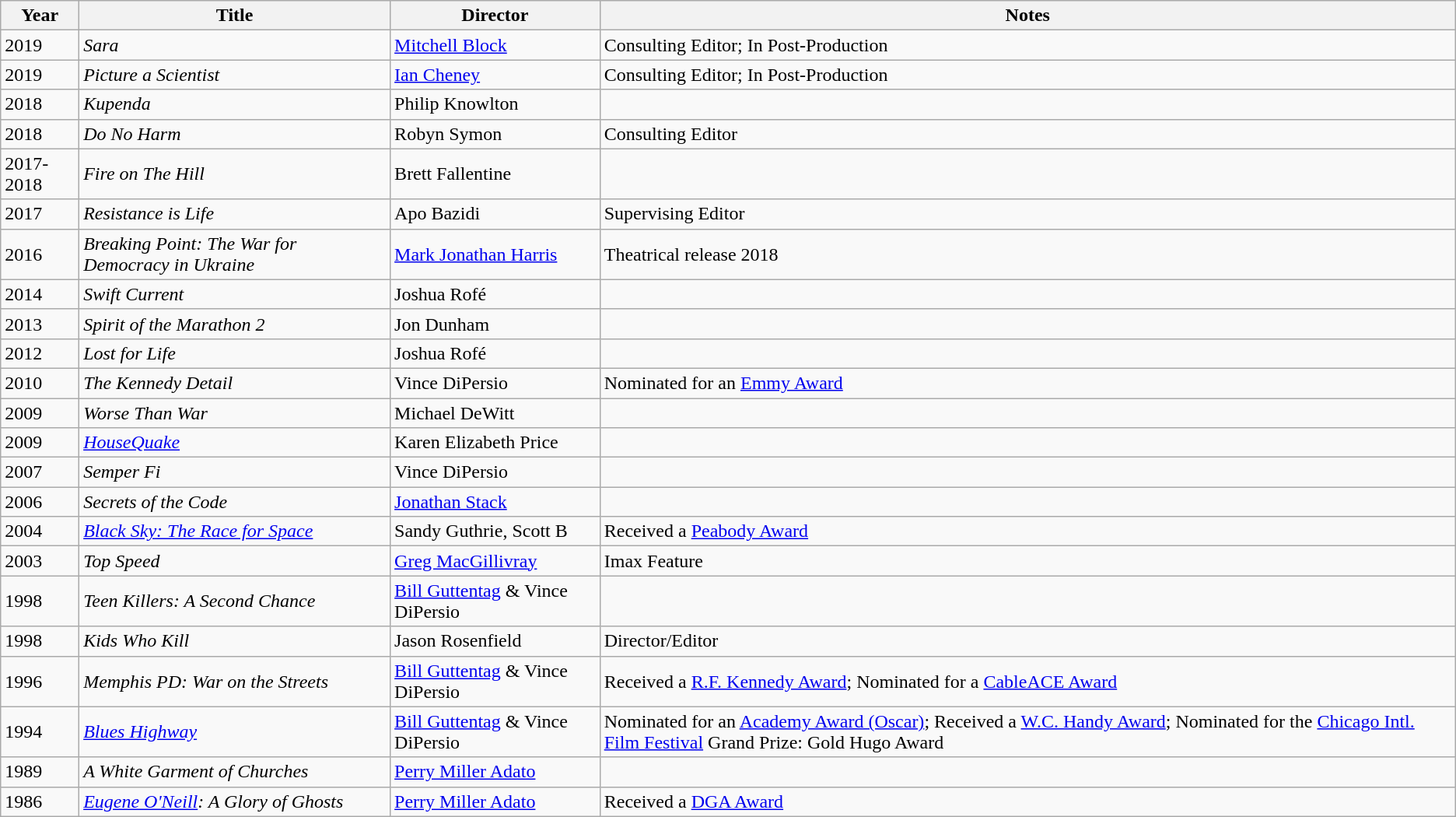<table class="wikitable">
<tr>
<th>Year</th>
<th>Title</th>
<th>Director</th>
<th>Notes</th>
</tr>
<tr>
<td>2019</td>
<td><em>Sara</em></td>
<td><a href='#'>Mitchell Block</a></td>
<td>Consulting Editor; In Post-Production</td>
</tr>
<tr>
<td>2019</td>
<td><em>Picture a Scientist</em></td>
<td><a href='#'>Ian Cheney</a></td>
<td>Consulting Editor; In Post-Production</td>
</tr>
<tr>
<td>2018</td>
<td><em>Kupenda</em></td>
<td>Philip Knowlton</td>
<td></td>
</tr>
<tr>
<td>2018</td>
<td><em>Do No Harm</em></td>
<td>Robyn Symon</td>
<td>Consulting Editor</td>
</tr>
<tr>
<td>2017-2018</td>
<td><em>Fire on The Hill</em></td>
<td>Brett Fallentine</td>
<td></td>
</tr>
<tr>
<td>2017</td>
<td><em>Resistance is Life</em></td>
<td>Apo Bazidi</td>
<td>Supervising Editor</td>
</tr>
<tr>
<td>2016</td>
<td><em>Breaking Point: The War for Democracy in Ukraine</em></td>
<td><a href='#'>Mark Jonathan Harris</a></td>
<td>Theatrical release 2018</td>
</tr>
<tr>
<td>2014</td>
<td><em>Swift Current</em></td>
<td>Joshua Rofé</td>
<td></td>
</tr>
<tr>
<td>2013</td>
<td><em>Spirit of the Marathon 2</em></td>
<td>Jon Dunham</td>
<td></td>
</tr>
<tr>
<td>2012</td>
<td><em>Lost for Life</em></td>
<td>Joshua Rofé</td>
<td></td>
</tr>
<tr>
<td>2010</td>
<td><em>The Kennedy Detail</em></td>
<td>Vince DiPersio</td>
<td>Nominated for an <a href='#'>Emmy Award</a></td>
</tr>
<tr>
<td>2009</td>
<td><em>Worse Than War</em></td>
<td>Michael DeWitt</td>
<td></td>
</tr>
<tr>
<td>2009</td>
<td><em><a href='#'>HouseQuake</a></em></td>
<td>Karen Elizabeth Price</td>
<td></td>
</tr>
<tr>
<td>2007</td>
<td><em>Semper Fi</em></td>
<td>Vince DiPersio</td>
<td></td>
</tr>
<tr>
<td>2006</td>
<td><em>Secrets of the Code</em></td>
<td><a href='#'>Jonathan Stack</a></td>
<td></td>
</tr>
<tr>
<td>2004</td>
<td><em><a href='#'>Black Sky: The Race for Space</a></em></td>
<td>Sandy Guthrie, Scott B</td>
<td>Received a <a href='#'>Peabody Award</a></td>
</tr>
<tr>
<td>2003</td>
<td><em>Top Speed</em></td>
<td><a href='#'>Greg MacGillivray</a></td>
<td>Imax Feature</td>
</tr>
<tr>
<td>1998</td>
<td><em>Teen Killers: A Second Chance</em></td>
<td><a href='#'>Bill Guttentag</a> & Vince DiPersio</td>
<td></td>
</tr>
<tr>
<td>1998</td>
<td><em>Kids Who Kill</em></td>
<td>Jason Rosenfield</td>
<td>Director/Editor</td>
</tr>
<tr>
<td>1996</td>
<td><em>Memphis PD: War on the Streets</em></td>
<td><a href='#'>Bill Guttentag</a> & Vince DiPersio</td>
<td>Received a <a href='#'>R.F. Kennedy Award</a>; Nominated for a <a href='#'>CableACE Award</a></td>
</tr>
<tr>
<td>1994</td>
<td><a href='#'><em>Blues Highway</em></a></td>
<td><a href='#'>Bill Guttentag</a> & Vince DiPersio</td>
<td>Nominated for an <a href='#'>Academy Award (Oscar)</a>; Received a <a href='#'>W.C. Handy Award</a>; Nominated for the <a href='#'>Chicago Intl. Film Festival</a> Grand Prize: Gold Hugo Award</td>
</tr>
<tr>
<td>1989</td>
<td><em>A White Garment of Churches</em></td>
<td><a href='#'>Perry Miller Adato</a></td>
<td></td>
</tr>
<tr>
<td>1986</td>
<td><em><a href='#'>Eugene O'Neill</a>: A Glory of Ghosts</em></td>
<td><a href='#'>Perry Miller Adato</a></td>
<td>Received a <a href='#'>DGA Award</a></td>
</tr>
</table>
